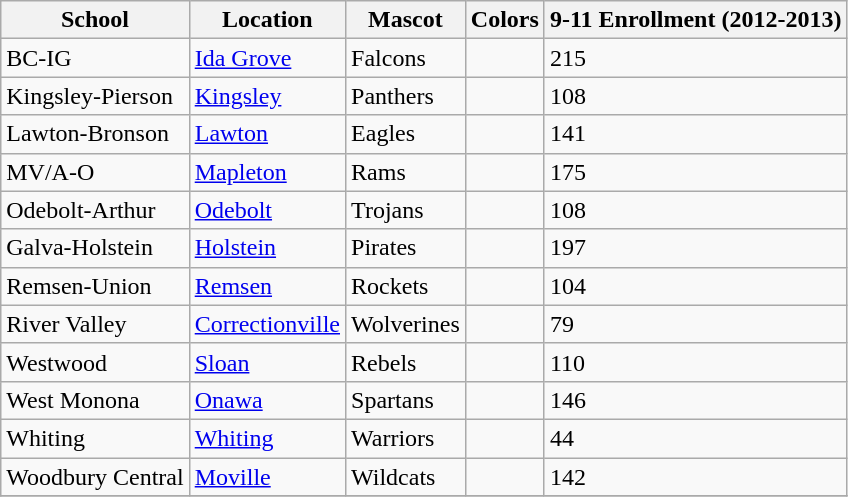<table class="wikitable">
<tr>
<th>School</th>
<th>Location</th>
<th>Mascot</th>
<th>Colors</th>
<th>9-11 Enrollment (2012-2013)</th>
</tr>
<tr>
<td>BC-IG</td>
<td><a href='#'>Ida Grove</a></td>
<td>Falcons</td>
<td> </td>
<td>215</td>
</tr>
<tr>
<td>Kingsley-Pierson</td>
<td><a href='#'>Kingsley</a></td>
<td>Panthers</td>
<td> </td>
<td>108</td>
</tr>
<tr>
<td>Lawton-Bronson</td>
<td><a href='#'>Lawton</a></td>
<td>Eagles</td>
<td> </td>
<td>141</td>
</tr>
<tr>
<td>MV/A-O</td>
<td><a href='#'>Mapleton</a></td>
<td>Rams</td>
<td> </td>
<td>175</td>
</tr>
<tr>
<td>Odebolt-Arthur</td>
<td><a href='#'>Odebolt</a></td>
<td>Trojans</td>
<td> </td>
<td>108</td>
</tr>
<tr>
<td>Galva-Holstein</td>
<td><a href='#'>Holstein</a></td>
<td>Pirates</td>
<td> </td>
<td>197</td>
</tr>
<tr>
<td>Remsen-Union</td>
<td><a href='#'>Remsen</a></td>
<td>Rockets</td>
<td> </td>
<td>104</td>
</tr>
<tr>
<td>River Valley</td>
<td><a href='#'>Correctionville</a></td>
<td>Wolverines</td>
<td> </td>
<td>79</td>
</tr>
<tr>
<td>Westwood</td>
<td><a href='#'>Sloan</a></td>
<td>Rebels</td>
<td> </td>
<td>110</td>
</tr>
<tr>
<td>West Monona</td>
<td><a href='#'>Onawa</a></td>
<td>Spartans</td>
<td> </td>
<td>146</td>
</tr>
<tr>
<td>Whiting</td>
<td><a href='#'>Whiting</a></td>
<td>Warriors</td>
<td> </td>
<td>44</td>
</tr>
<tr>
<td>Woodbury Central</td>
<td><a href='#'>Moville</a></td>
<td>Wildcats</td>
<td> </td>
<td>142</td>
</tr>
<tr>
</tr>
</table>
